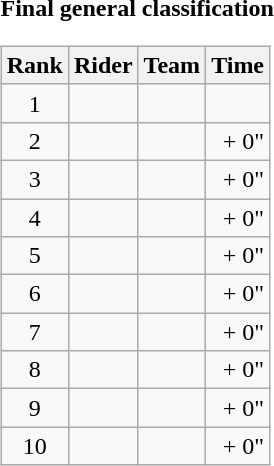<table>
<tr>
<td><strong>Final general classification</strong><br><table class="wikitable">
<tr>
<th scope="col">Rank</th>
<th scope="col">Rider</th>
<th scope="col">Team</th>
<th scope="col">Time</th>
</tr>
<tr>
<td style="text-align:center;">1</td>
<td></td>
<td></td>
<td style="text-align:right;"></td>
</tr>
<tr>
<td style="text-align:center;">2</td>
<td></td>
<td></td>
<td style="text-align:right;">+ 0"</td>
</tr>
<tr>
<td style="text-align:center;">3</td>
<td></td>
<td></td>
<td style="text-align:right;">+ 0"</td>
</tr>
<tr>
<td style="text-align:center;">4</td>
<td></td>
<td></td>
<td style="text-align:right;">+ 0"</td>
</tr>
<tr>
<td style="text-align:center;">5</td>
<td></td>
<td></td>
<td style="text-align:right;">+ 0"</td>
</tr>
<tr>
<td style="text-align:center;">6</td>
<td></td>
<td></td>
<td style="text-align:right;">+ 0"</td>
</tr>
<tr>
<td style="text-align:center;">7</td>
<td></td>
<td></td>
<td style="text-align:right;">+ 0"</td>
</tr>
<tr>
<td style="text-align:center;">8</td>
<td></td>
<td></td>
<td style="text-align:right;">+ 0"</td>
</tr>
<tr>
<td style="text-align:center;">9</td>
<td></td>
<td></td>
<td style="text-align:right;">+ 0"</td>
</tr>
<tr>
<td style="text-align:center;">10</td>
<td></td>
<td></td>
<td style="text-align:right;">+ 0"</td>
</tr>
</table>
</td>
</tr>
</table>
